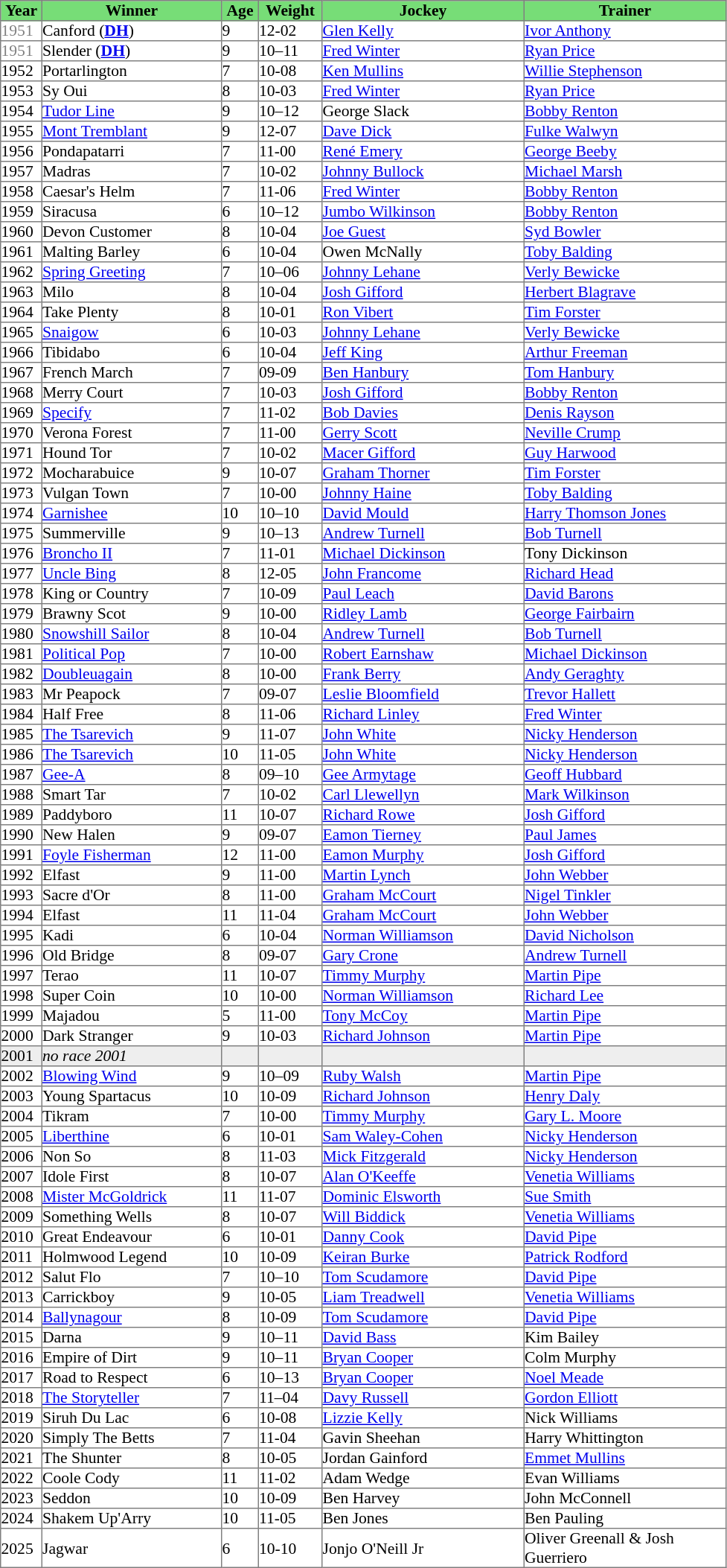<table class = "sortable" | border="1" cellpadding="0" style="border-collapse: collapse; font-size:90%">
<tr bgcolor="#77dd77" align="center">
<th width="36px"><strong>Year</strong><br></th>
<th width="160px"><strong>Winner</strong><br></th>
<th width="32px"><strong>Age</strong><br></th>
<th width="56px"><strong>Weight</strong><br></th>
<th width="180px"><strong>Jockey</strong><br></th>
<th width="180px"><strong>Trainer</strong><br></th>
</tr>
<tr>
<td style="color: gray">1951</td>
<td>Canford (<strong><a href='#'>DH</a></strong>)</td>
<td>9</td>
<td>12-02</td>
<td><a href='#'>Glen Kelly</a></td>
<td><a href='#'>Ivor Anthony</a></td>
</tr>
<tr>
<td style="color: gray">1951</td>
<td>Slender (<strong><a href='#'>DH</a></strong>)</td>
<td>9</td>
<td>10–11</td>
<td><a href='#'>Fred Winter</a></td>
<td><a href='#'>Ryan Price</a></td>
</tr>
<tr>
<td>1952</td>
<td>Portarlington</td>
<td>7</td>
<td>10-08</td>
<td><a href='#'>Ken Mullins</a></td>
<td><a href='#'>Willie Stephenson</a></td>
</tr>
<tr>
<td>1953</td>
<td>Sy Oui</td>
<td>8</td>
<td>10-03</td>
<td><a href='#'>Fred Winter</a></td>
<td><a href='#'>Ryan Price</a></td>
</tr>
<tr>
<td>1954</td>
<td><a href='#'>Tudor Line</a></td>
<td>9</td>
<td>10–12</td>
<td>George Slack</td>
<td><a href='#'>Bobby Renton</a></td>
</tr>
<tr>
<td>1955</td>
<td><a href='#'>Mont Tremblant</a></td>
<td>9</td>
<td>12-07</td>
<td><a href='#'>Dave Dick</a></td>
<td><a href='#'>Fulke Walwyn</a></td>
</tr>
<tr>
<td>1956</td>
<td>Pondapatarri</td>
<td>7</td>
<td>11-00</td>
<td><a href='#'>René Emery</a></td>
<td><a href='#'>George Beeby</a></td>
</tr>
<tr>
<td>1957</td>
<td>Madras</td>
<td>7</td>
<td>10-02</td>
<td><a href='#'>Johnny Bullock</a></td>
<td><a href='#'>Michael Marsh</a></td>
</tr>
<tr>
<td>1958</td>
<td>Caesar's Helm</td>
<td>7</td>
<td>11-06</td>
<td><a href='#'>Fred Winter</a></td>
<td><a href='#'>Bobby Renton</a></td>
</tr>
<tr>
<td>1959</td>
<td>Siracusa</td>
<td>6</td>
<td>10–12</td>
<td><a href='#'>Jumbo Wilkinson</a></td>
<td><a href='#'>Bobby Renton</a></td>
</tr>
<tr>
<td>1960</td>
<td>Devon Customer</td>
<td>8</td>
<td>10-04</td>
<td><a href='#'>Joe Guest</a></td>
<td><a href='#'>Syd Bowler</a></td>
</tr>
<tr>
<td>1961</td>
<td>Malting Barley</td>
<td>6</td>
<td>10-04</td>
<td>Owen McNally</td>
<td><a href='#'>Toby Balding</a></td>
</tr>
<tr>
<td>1962</td>
<td><a href='#'>Spring Greeting</a></td>
<td>7</td>
<td>10–06</td>
<td><a href='#'>Johnny Lehane</a></td>
<td><a href='#'>Verly Bewicke</a></td>
</tr>
<tr>
<td>1963</td>
<td>Milo</td>
<td>8</td>
<td>10-04</td>
<td><a href='#'>Josh Gifford</a></td>
<td><a href='#'>Herbert Blagrave</a></td>
</tr>
<tr>
<td>1964</td>
<td>Take Plenty</td>
<td>8</td>
<td>10-01</td>
<td><a href='#'>Ron Vibert</a></td>
<td><a href='#'>Tim Forster</a></td>
</tr>
<tr>
<td>1965</td>
<td><a href='#'>Snaigow</a></td>
<td>6</td>
<td>10-03</td>
<td><a href='#'>Johnny Lehane</a></td>
<td><a href='#'>Verly Bewicke</a></td>
</tr>
<tr>
<td>1966</td>
<td>Tibidabo</td>
<td>6</td>
<td>10-04</td>
<td><a href='#'>Jeff King</a></td>
<td><a href='#'>Arthur Freeman</a></td>
</tr>
<tr>
<td>1967</td>
<td>French March</td>
<td>7</td>
<td>09-09</td>
<td><a href='#'>Ben Hanbury</a></td>
<td><a href='#'>Tom Hanbury</a></td>
</tr>
<tr>
<td>1968</td>
<td>Merry Court</td>
<td>7</td>
<td>10-03</td>
<td><a href='#'>Josh Gifford</a></td>
<td><a href='#'>Bobby Renton</a></td>
</tr>
<tr>
<td>1969</td>
<td><a href='#'>Specify</a></td>
<td>7</td>
<td>11-02</td>
<td><a href='#'>Bob Davies</a></td>
<td><a href='#'>Denis Rayson</a></td>
</tr>
<tr>
<td>1970</td>
<td>Verona Forest</td>
<td>7</td>
<td>11-00</td>
<td><a href='#'>Gerry Scott</a></td>
<td><a href='#'>Neville Crump</a></td>
</tr>
<tr>
<td>1971</td>
<td>Hound Tor</td>
<td>7</td>
<td>10-02</td>
<td><a href='#'>Macer Gifford</a></td>
<td><a href='#'>Guy Harwood</a></td>
</tr>
<tr>
<td>1972</td>
<td>Mocharabuice</td>
<td>9</td>
<td>10-07</td>
<td><a href='#'>Graham Thorner</a></td>
<td><a href='#'>Tim Forster</a></td>
</tr>
<tr>
<td>1973</td>
<td>Vulgan Town</td>
<td>7</td>
<td>10-00</td>
<td><a href='#'>Johnny Haine</a></td>
<td><a href='#'>Toby Balding</a></td>
</tr>
<tr>
<td>1974</td>
<td><a href='#'>Garnishee</a></td>
<td>10</td>
<td>10–10</td>
<td><a href='#'>David Mould</a></td>
<td><a href='#'>Harry Thomson Jones</a></td>
</tr>
<tr>
<td>1975</td>
<td>Summerville</td>
<td>9</td>
<td>10–13</td>
<td><a href='#'>Andrew Turnell</a></td>
<td><a href='#'>Bob Turnell</a></td>
</tr>
<tr>
<td>1976</td>
<td><a href='#'>Broncho II</a></td>
<td>7</td>
<td>11-01</td>
<td><a href='#'>Michael Dickinson</a></td>
<td>Tony Dickinson</td>
</tr>
<tr>
<td>1977</td>
<td><a href='#'>Uncle Bing</a></td>
<td>8</td>
<td>12-05</td>
<td><a href='#'>John Francome</a></td>
<td><a href='#'>Richard Head</a></td>
</tr>
<tr>
<td>1978</td>
<td>King or Country</td>
<td>7</td>
<td>10-09</td>
<td><a href='#'>Paul Leach</a></td>
<td><a href='#'>David Barons</a></td>
</tr>
<tr>
<td>1979</td>
<td>Brawny Scot</td>
<td>9</td>
<td>10-00</td>
<td><a href='#'>Ridley Lamb</a></td>
<td><a href='#'>George Fairbairn</a></td>
</tr>
<tr>
<td>1980</td>
<td><a href='#'>Snowshill Sailor</a></td>
<td>8</td>
<td>10-04</td>
<td><a href='#'>Andrew Turnell</a></td>
<td><a href='#'>Bob Turnell</a></td>
</tr>
<tr>
<td>1981</td>
<td><a href='#'>Political Pop</a></td>
<td>7</td>
<td>10-00</td>
<td><a href='#'>Robert Earnshaw</a></td>
<td><a href='#'>Michael Dickinson</a></td>
</tr>
<tr>
<td>1982</td>
<td><a href='#'>Doubleuagain</a></td>
<td>8</td>
<td>10-00</td>
<td><a href='#'>Frank Berry</a></td>
<td><a href='#'>Andy Geraghty</a></td>
</tr>
<tr>
<td>1983</td>
<td>Mr Peapock</td>
<td>7</td>
<td>09-07</td>
<td><a href='#'>Leslie Bloomfield</a></td>
<td><a href='#'>Trevor Hallett</a></td>
</tr>
<tr>
<td>1984</td>
<td>Half Free</td>
<td>8</td>
<td>11-06</td>
<td><a href='#'>Richard Linley</a></td>
<td><a href='#'>Fred Winter</a></td>
</tr>
<tr>
<td>1985</td>
<td><a href='#'>The Tsarevich</a></td>
<td>9</td>
<td>11-07</td>
<td><a href='#'>John White</a></td>
<td><a href='#'>Nicky Henderson</a></td>
</tr>
<tr>
<td>1986</td>
<td><a href='#'>The Tsarevich</a></td>
<td>10</td>
<td>11-05</td>
<td><a href='#'>John White</a></td>
<td><a href='#'>Nicky Henderson</a></td>
</tr>
<tr>
<td>1987</td>
<td><a href='#'>Gee-A</a></td>
<td>8</td>
<td>09–10</td>
<td><a href='#'>Gee Armytage</a></td>
<td><a href='#'>Geoff Hubbard</a></td>
</tr>
<tr>
<td>1988</td>
<td>Smart Tar</td>
<td>7</td>
<td>10-02</td>
<td><a href='#'>Carl Llewellyn</a></td>
<td><a href='#'>Mark Wilkinson</a></td>
</tr>
<tr>
<td>1989</td>
<td>Paddyboro</td>
<td>11</td>
<td>10-07</td>
<td><a href='#'>Richard Rowe</a></td>
<td><a href='#'>Josh Gifford</a></td>
</tr>
<tr>
<td>1990</td>
<td>New Halen</td>
<td>9</td>
<td>09-07</td>
<td><a href='#'>Eamon Tierney</a></td>
<td><a href='#'>Paul James</a></td>
</tr>
<tr>
<td>1991</td>
<td><a href='#'>Foyle Fisherman</a></td>
<td>12</td>
<td>11-00</td>
<td><a href='#'>Eamon Murphy</a></td>
<td><a href='#'>Josh Gifford</a></td>
</tr>
<tr>
<td>1992</td>
<td>Elfast</td>
<td>9</td>
<td>11-00</td>
<td><a href='#'>Martin Lynch</a></td>
<td><a href='#'>John Webber</a></td>
</tr>
<tr>
<td>1993</td>
<td>Sacre d'Or</td>
<td>8</td>
<td>11-00</td>
<td><a href='#'>Graham McCourt</a></td>
<td><a href='#'>Nigel Tinkler</a></td>
</tr>
<tr>
<td>1994</td>
<td>Elfast</td>
<td>11</td>
<td>11-04</td>
<td><a href='#'>Graham McCourt</a></td>
<td><a href='#'>John Webber</a></td>
</tr>
<tr>
<td>1995</td>
<td>Kadi</td>
<td>6</td>
<td>10-04</td>
<td><a href='#'>Norman Williamson</a></td>
<td><a href='#'>David Nicholson</a></td>
</tr>
<tr>
<td>1996</td>
<td>Old Bridge</td>
<td>8</td>
<td>09-07</td>
<td><a href='#'>Gary Crone</a></td>
<td><a href='#'>Andrew Turnell</a></td>
</tr>
<tr>
<td>1997</td>
<td>Terao</td>
<td>11</td>
<td>10-07</td>
<td><a href='#'>Timmy Murphy</a></td>
<td><a href='#'>Martin Pipe</a></td>
</tr>
<tr>
<td>1998</td>
<td>Super Coin</td>
<td>10</td>
<td>10-00</td>
<td><a href='#'>Norman Williamson</a></td>
<td><a href='#'>Richard Lee</a></td>
</tr>
<tr>
<td>1999</td>
<td>Majadou</td>
<td>5</td>
<td>11-00</td>
<td><a href='#'>Tony McCoy</a></td>
<td><a href='#'>Martin Pipe</a></td>
</tr>
<tr>
<td>2000</td>
<td>Dark Stranger</td>
<td>9</td>
<td>10-03</td>
<td><a href='#'>Richard Johnson</a></td>
<td><a href='#'>Martin Pipe</a></td>
</tr>
<tr bgcolor="#eeeeee">
<td><span>2001</span></td>
<td><em>no race 2001</em> </td>
<td></td>
<td></td>
<td></td>
<td></td>
</tr>
<tr>
<td>2002</td>
<td><a href='#'>Blowing Wind</a></td>
<td>9</td>
<td>10–09</td>
<td><a href='#'>Ruby Walsh</a></td>
<td><a href='#'>Martin Pipe</a></td>
</tr>
<tr>
<td>2003</td>
<td>Young Spartacus</td>
<td>10</td>
<td>10-09</td>
<td><a href='#'>Richard Johnson</a></td>
<td><a href='#'>Henry Daly</a></td>
</tr>
<tr>
<td>2004</td>
<td>Tikram</td>
<td>7</td>
<td>10-00</td>
<td><a href='#'>Timmy Murphy</a></td>
<td><a href='#'>Gary L. Moore</a></td>
</tr>
<tr>
<td>2005</td>
<td><a href='#'>Liberthine</a></td>
<td>6</td>
<td>10-01</td>
<td><a href='#'>Sam Waley-Cohen</a></td>
<td><a href='#'>Nicky Henderson</a></td>
</tr>
<tr>
<td>2006</td>
<td>Non So</td>
<td>8</td>
<td>11-03</td>
<td><a href='#'>Mick Fitzgerald</a></td>
<td><a href='#'>Nicky Henderson</a></td>
</tr>
<tr>
<td>2007</td>
<td>Idole First</td>
<td>8</td>
<td>10-07</td>
<td><a href='#'>Alan O'Keeffe</a></td>
<td><a href='#'>Venetia Williams</a></td>
</tr>
<tr>
<td>2008</td>
<td><a href='#'>Mister McGoldrick</a></td>
<td>11</td>
<td>11-07</td>
<td><a href='#'>Dominic Elsworth</a></td>
<td><a href='#'>Sue Smith</a></td>
</tr>
<tr>
<td>2009</td>
<td>Something Wells</td>
<td>8</td>
<td>10-07</td>
<td><a href='#'>Will Biddick</a></td>
<td><a href='#'>Venetia Williams</a></td>
</tr>
<tr>
<td>2010</td>
<td>Great Endeavour</td>
<td>6</td>
<td>10-01</td>
<td><a href='#'>Danny Cook</a></td>
<td><a href='#'>David Pipe</a></td>
</tr>
<tr>
<td>2011</td>
<td>Holmwood Legend</td>
<td>10</td>
<td>10-09</td>
<td><a href='#'>Keiran Burke</a></td>
<td><a href='#'>Patrick Rodford</a></td>
</tr>
<tr>
<td>2012</td>
<td>Salut Flo</td>
<td>7</td>
<td>10–10</td>
<td><a href='#'>Tom Scudamore</a></td>
<td><a href='#'>David Pipe</a></td>
</tr>
<tr>
<td>2013</td>
<td>Carrickboy</td>
<td>9</td>
<td>10-05</td>
<td><a href='#'>Liam Treadwell</a></td>
<td><a href='#'>Venetia Williams</a></td>
</tr>
<tr>
<td>2014</td>
<td><a href='#'>Ballynagour</a></td>
<td>8</td>
<td>10-09</td>
<td><a href='#'>Tom Scudamore</a></td>
<td><a href='#'>David Pipe</a></td>
</tr>
<tr>
<td>2015</td>
<td>Darna</td>
<td>9</td>
<td>10–11</td>
<td><a href='#'>David Bass</a></td>
<td>Kim Bailey</td>
</tr>
<tr>
<td>2016</td>
<td>Empire of Dirt</td>
<td>9</td>
<td>10–11</td>
<td><a href='#'>Bryan Cooper</a></td>
<td>Colm Murphy</td>
</tr>
<tr>
<td>2017</td>
<td>Road to Respect</td>
<td>6</td>
<td>10–13</td>
<td><a href='#'>Bryan Cooper</a></td>
<td><a href='#'>Noel Meade</a></td>
</tr>
<tr>
<td>2018</td>
<td><a href='#'>The Storyteller</a></td>
<td>7</td>
<td>11–04</td>
<td><a href='#'>Davy Russell</a></td>
<td><a href='#'>Gordon Elliott</a></td>
</tr>
<tr>
<td>2019</td>
<td>Siruh Du Lac</td>
<td>6</td>
<td>10-08</td>
<td><a href='#'>Lizzie Kelly</a></td>
<td>Nick Williams</td>
</tr>
<tr>
<td>2020</td>
<td>Simply The Betts</td>
<td>7</td>
<td>11-04</td>
<td>Gavin Sheehan</td>
<td>Harry Whittington</td>
</tr>
<tr>
<td>2021</td>
<td>The Shunter</td>
<td>8</td>
<td>10-05</td>
<td>Jordan Gainford</td>
<td><a href='#'>Emmet Mullins</a></td>
</tr>
<tr>
<td>2022</td>
<td>Coole Cody</td>
<td>11</td>
<td>11-02</td>
<td>Adam Wedge</td>
<td>Evan Williams</td>
</tr>
<tr>
<td>2023</td>
<td>Seddon</td>
<td>10</td>
<td>10-09</td>
<td>Ben Harvey</td>
<td>John McConnell</td>
</tr>
<tr>
<td>2024</td>
<td>Shakem Up'Arry</td>
<td>10</td>
<td>11-05</td>
<td>Ben Jones</td>
<td>Ben Pauling</td>
</tr>
<tr>
<td>2025</td>
<td>Jagwar</td>
<td>6</td>
<td>10-10</td>
<td>Jonjo O'Neill Jr</td>
<td>Oliver Greenall & Josh Guerriero</td>
</tr>
</table>
